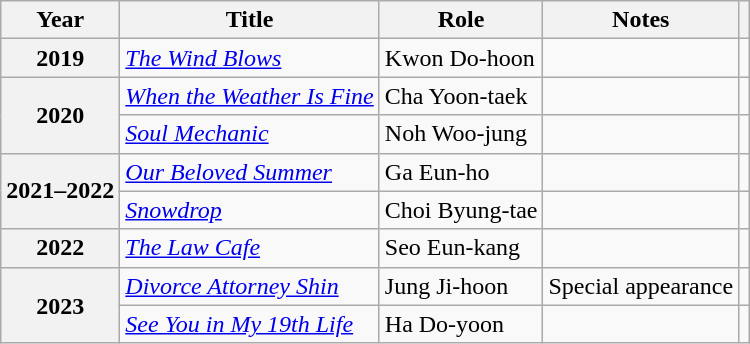<table class="wikitable  plainrowheaders">
<tr>
<th scope="col">Year</th>
<th scope="col">Title</th>
<th scope="col">Role</th>
<th scope="col">Notes</th>
<th scope="col" class="unsortable"></th>
</tr>
<tr>
<th scope="row">2019</th>
<td><em><a href='#'>The Wind Blows</a></em></td>
<td>Kwon Do-hoon</td>
<td></td>
<td></td>
</tr>
<tr>
<th scope="row" rowspan="2">2020</th>
<td><em><a href='#'>When the Weather Is Fine</a></em></td>
<td>Cha Yoon-taek</td>
<td></td>
<td></td>
</tr>
<tr>
<td><em><a href='#'>Soul Mechanic</a></em></td>
<td>Noh Woo-jung</td>
<td></td>
<td></td>
</tr>
<tr>
<th scope="row" rowspan="2">2021–2022</th>
<td><em><a href='#'>Our Beloved Summer</a></em></td>
<td>Ga Eun-ho</td>
<td></td>
<td></td>
</tr>
<tr>
<td><em><a href='#'>Snowdrop</a></em></td>
<td>Choi Byung-tae</td>
<td></td>
<td></td>
</tr>
<tr>
<th scope="row">2022</th>
<td><em><a href='#'>The Law Cafe</a></em></td>
<td>Seo Eun-kang</td>
<td></td>
<td></td>
</tr>
<tr>
<th scope="row" rowspan="2">2023</th>
<td><em><a href='#'>Divorce Attorney Shin</a></em></td>
<td>Jung Ji-hoon</td>
<td>Special appearance</td>
<td></td>
</tr>
<tr>
<td><em><a href='#'>See You in My 19th Life</a></em></td>
<td>Ha Do-yoon</td>
<td></td>
<td></td>
</tr>
</table>
